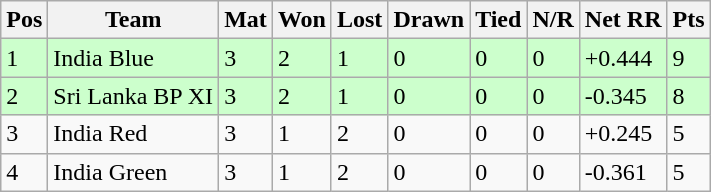<table class="wikitable">
<tr>
<th>Pos</th>
<th>Team</th>
<th>Mat</th>
<th>Won</th>
<th>Lost</th>
<th>Drawn</th>
<th>Tied</th>
<th>N/R</th>
<th>Net RR</th>
<th>Pts</th>
</tr>
<tr style="background:#cfc;">
<td>1</td>
<td>India Blue</td>
<td>3</td>
<td>2</td>
<td>1</td>
<td>0</td>
<td>0</td>
<td>0</td>
<td>+0.444</td>
<td>9</td>
</tr>
<tr style="background:#cfc;">
<td>2</td>
<td>Sri Lanka BP XI</td>
<td>3</td>
<td>2</td>
<td>1</td>
<td>0</td>
<td>0</td>
<td>0</td>
<td>-0.345</td>
<td>8</td>
</tr>
<tr>
<td>3</td>
<td>India Red</td>
<td>3</td>
<td>1</td>
<td>2</td>
<td>0</td>
<td>0</td>
<td>0</td>
<td>+0.245</td>
<td>5</td>
</tr>
<tr>
<td>4</td>
<td>India Green</td>
<td>3</td>
<td>1</td>
<td>2</td>
<td>0</td>
<td>0</td>
<td>0</td>
<td>-0.361</td>
<td>5</td>
</tr>
</table>
